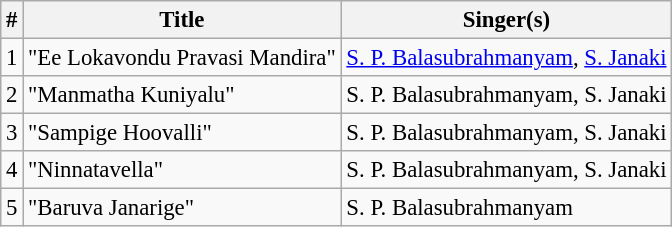<table class="wikitable" style="font-size:95%;">
<tr>
<th>#</th>
<th>Title</th>
<th>Singer(s)</th>
</tr>
<tr>
<td>1</td>
<td>"Ee Lokavondu Pravasi Mandira"</td>
<td><a href='#'>S. P. Balasubrahmanyam</a>, <a href='#'>S. Janaki</a></td>
</tr>
<tr>
<td>2</td>
<td>"Manmatha Kuniyalu"</td>
<td>S. P. Balasubrahmanyam, S. Janaki</td>
</tr>
<tr>
<td>3</td>
<td>"Sampige Hoovalli"</td>
<td>S. P. Balasubrahmanyam, S. Janaki</td>
</tr>
<tr>
<td>4</td>
<td>"Ninnatavella"</td>
<td>S. P. Balasubrahmanyam, S. Janaki</td>
</tr>
<tr>
<td>5</td>
<td>"Baruva Janarige"</td>
<td>S. P. Balasubrahmanyam</td>
</tr>
</table>
